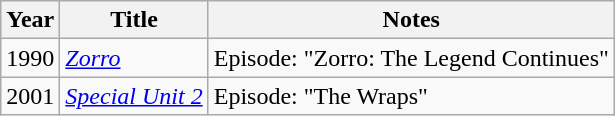<table class="wikitable">
<tr>
<th>Year</th>
<th>Title</th>
<th>Notes</th>
</tr>
<tr>
<td>1990</td>
<td><em><a href='#'>Zorro</a></em></td>
<td>Episode: "Zorro: The Legend Continues"</td>
</tr>
<tr>
<td>2001</td>
<td><em><a href='#'>Special Unit 2</a></em></td>
<td>Episode: "The Wraps"</td>
</tr>
</table>
